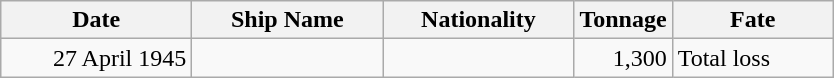<table class="wikitable sortable">
<tr>
<th width="120px">Date</th>
<th width="120px">Ship Name</th>
<th width="120px">Nationality</th>
<th width="25px">Tonnage</th>
<th width="100px">Fate</th>
</tr>
<tr>
<td align="right">27 April 1945</td>
<td align="left"></td>
<td align="left"></td>
<td align="right">1,300</td>
<td align="left">Total loss</td>
</tr>
</table>
